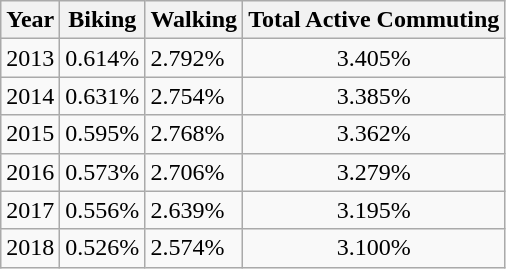<table class="wikitable">
<tr>
<th>Year</th>
<th>Biking</th>
<th>Walking</th>
<th>Total Active Commuting</th>
</tr>
<tr>
<td>2013</td>
<td>0.614%</td>
<td>2.792%</td>
<td colspan="2" style="text-align: center;">3.405%</td>
</tr>
<tr>
<td>2014</td>
<td>0.631%</td>
<td>2.754%</td>
<td colspan="2" style="text-align: center;">3.385%</td>
</tr>
<tr>
<td>2015</td>
<td>0.595%</td>
<td>2.768%</td>
<td colspan="2" style="text-align: center;">3.362%</td>
</tr>
<tr>
<td>2016</td>
<td>0.573%</td>
<td>2.706%</td>
<td colspan="2" style="text-align: center;">3.279%</td>
</tr>
<tr>
<td>2017</td>
<td>0.556%</td>
<td>2.639%</td>
<td colspan="2" style="text-align: center;">3.195%</td>
</tr>
<tr>
<td>2018</td>
<td>0.526%</td>
<td>2.574%</td>
<td colspan="2" style="text-align: center;">3.100%</td>
</tr>
</table>
